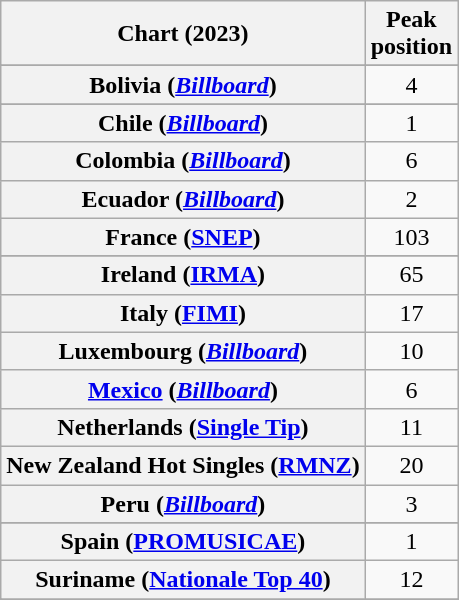<table class="wikitable sortable plainrowheaders" style="text-align:center">
<tr>
<th scope="col">Chart (2023)</th>
<th scope="col">Peak<br>position</th>
</tr>
<tr>
</tr>
<tr>
<th scope="row">Bolivia (<em><a href='#'>Billboard</a></em>)</th>
<td>4</td>
</tr>
<tr>
</tr>
<tr>
<th scope="row">Chile (<em><a href='#'>Billboard</a></em>)</th>
<td>1</td>
</tr>
<tr>
<th scope="row">Colombia (<em><a href='#'>Billboard</a></em>)</th>
<td>6</td>
</tr>
<tr>
<th scope="row">Ecuador (<em><a href='#'>Billboard</a></em>)</th>
<td>2</td>
</tr>
<tr>
<th scope="row">France (<a href='#'>SNEP</a>)</th>
<td>103</td>
</tr>
<tr>
</tr>
<tr>
<th scope="row">Ireland (<a href='#'>IRMA</a>)</th>
<td>65</td>
</tr>
<tr>
<th scope="row">Italy (<a href='#'>FIMI</a>)</th>
<td>17</td>
</tr>
<tr>
<th scope="row">Luxembourg (<em><a href='#'>Billboard</a></em>)</th>
<td>10</td>
</tr>
<tr>
<th scope="row"><a href='#'>Mexico</a> (<em><a href='#'>Billboard</a></em>)</th>
<td>6</td>
</tr>
<tr>
<th scope="row">Netherlands (<a href='#'>Single Tip</a>)</th>
<td>11</td>
</tr>
<tr>
<th scope="row">New Zealand Hot Singles (<a href='#'>RMNZ</a>)</th>
<td>20</td>
</tr>
<tr>
<th scope="row">Peru (<em><a href='#'>Billboard</a></em>)</th>
<td>3</td>
</tr>
<tr>
</tr>
<tr>
<th scope="row">Spain (<a href='#'>PROMUSICAE</a>)</th>
<td>1</td>
</tr>
<tr>
<th scope="row">Suriname (<a href='#'>Nationale Top 40</a>)</th>
<td>12</td>
</tr>
<tr>
</tr>
<tr>
</tr>
<tr>
</tr>
<tr>
</tr>
<tr>
</tr>
<tr>
</tr>
</table>
